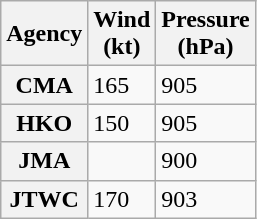<table class="wikitable floatleft">
<tr>
<th>Agency</th>
<th>Wind<br>(kt)</th>
<th>Pressure<br>(hPa)</th>
</tr>
<tr>
<th>CMA</th>
<td>165</td>
<td>905</td>
</tr>
<tr>
<th>HKO</th>
<td>150</td>
<td>905</td>
</tr>
<tr>
<th>JMA</th>
<td></td>
<td>900</td>
</tr>
<tr>
<th>JTWC</th>
<td>170</td>
<td>903</td>
</tr>
</table>
